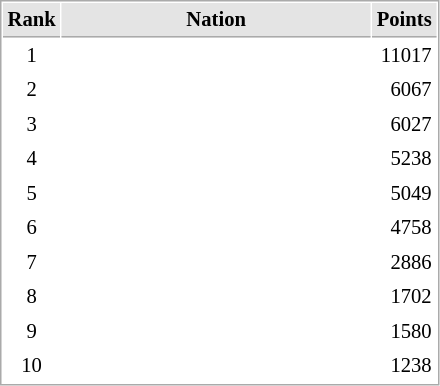<table cellspacing="1" cellpadding="3" style="border:1px solid #AAAAAA; font-size:86%;">
<tr bgcolor="#E4E4E4">
<th style="border-bottom:1px solid #AAAAAA" width=10>Rank</th>
<th style="border-bottom:1px solid #AAAAAA" width=200>Nation</th>
<th style="border-bottom:1px solid #AAAAAA" width=20 align=right>Points</th>
</tr>
<tr>
<td align=center>1</td>
<td><strong></strong></td>
<td align=right>11017</td>
</tr>
<tr>
<td align=center>2</td>
<td></td>
<td align=right>6067</td>
</tr>
<tr>
<td align=center>3</td>
<td></td>
<td align=right>6027</td>
</tr>
<tr>
<td align=center>4</td>
<td></td>
<td align=right>5238</td>
</tr>
<tr>
<td align=center>5</td>
<td></td>
<td align=right>5049</td>
</tr>
<tr>
<td align=center>6</td>
<td></td>
<td align=right>4758</td>
</tr>
<tr>
<td align=center>7</td>
<td></td>
<td align=right>2886</td>
</tr>
<tr>
<td align=center>8</td>
<td></td>
<td align=right>1702</td>
</tr>
<tr>
<td align=center>9</td>
<td>  </td>
<td align=right>1580</td>
</tr>
<tr>
<td align=center>10</td>
<td></td>
<td align=right>1238</td>
</tr>
</table>
